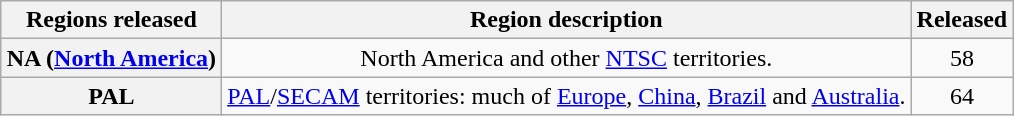<table class="wikitable plainrowheaders" width="auto" style="margin:1em auto; text-align:center;">
<tr>
<th scope="col">Regions released</th>
<th scope="col">Region description</th>
<th scope="col">Released</th>
</tr>
<tr>
<th>NA (<a href='#'>North America</a>)</th>
<td>North America and other <a href='#'>NTSC</a> territories.</td>
<td>58</td>
</tr>
<tr>
<th>PAL</th>
<td><a href='#'>PAL</a>/<a href='#'>SECAM</a> territories: much of <a href='#'>Europe</a>, <a href='#'>China</a>, <a href='#'>Brazil</a> and <a href='#'>Australia</a>.</td>
<td>64</td>
</tr>
</table>
